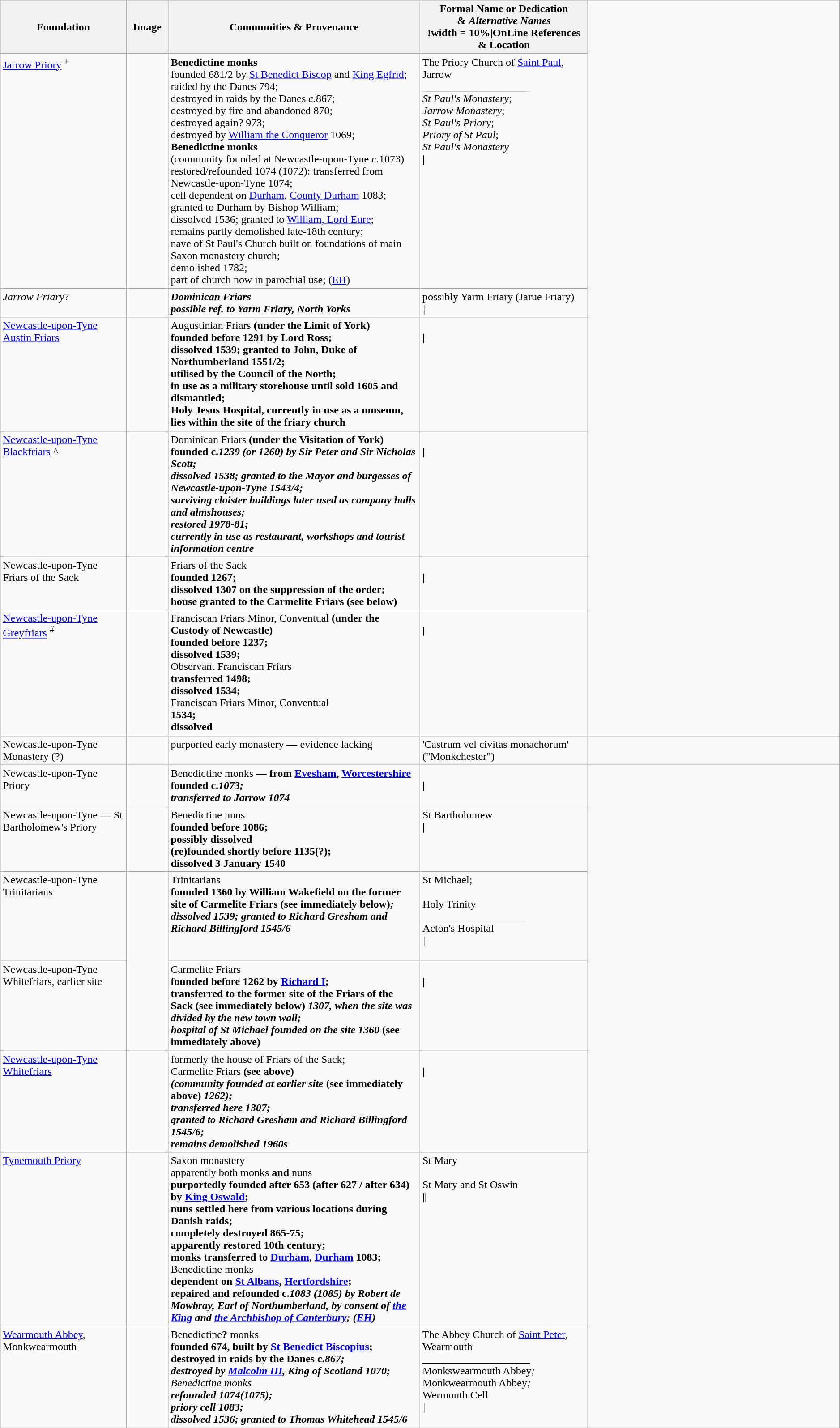<table width=99% class="wikitable">
<tr>
<th width = 15%>Foundation</th>
<th width = 5%>Image</th>
<th width = 30%>Communities & Provenance</th>
<th width = 20%>Formal Name or Dedication <br>& <em>Alternative Names</em><br><noinclude>!width = 10%|OnLine References & Location</noinclude></th>
</tr>
<tr valign=top>
<td><a href='#'>Jarrow Priory</a> <sup>+</sup></td>
<td></td>
<td><strong>Benedictine monks</strong><br>founded 681/2 by <a href='#'>St Benedict Biscop</a> and <a href='#'>King Egfrid</a>;<br>raided by the Danes 794;<br>destroyed in raids by the Danes <em>c.</em>867;<br>destroyed by fire and abandoned 870;<br>destroyed again? 973;<br>destroyed by <a href='#'>William the Conqueror</a> 1069;<br><strong>Benedictine monks</strong><br>(community founded at Newcastle-upon-Tyne <em>c.</em>1073)<br>restored/refounded 1074 (1072): transferred from Newcastle-upon-Tyne 1074;<br>cell dependent on <a href='#'>Durham</a>, <a href='#'>County Durham</a> 1083;<br>granted to Durham by Bishop William;<br>dissolved 1536; granted to <a href='#'>William, Lord Eure</a>;<br>remains partly demolished late-18th century;<br>nave of St Paul's Church built on foundations of main Saxon monastery church;<br>demolished 1782;<br>part of church now in parochial use; (<a href='#'>EH</a>)</td>
<td>The Priory Church of <a href='#'>Saint Paul</a>, Jarrow<br>____________________<br><em>St Paul's Monastery</em>;<br><em>Jarrow Monastery</em>;<br><em>St Paul's Priory</em>;<br><em>Priory of St Paul</em>;<br><em>St Paul's Monastery</em><br><noinclude>|<br><br><br><br></noinclude></td>
</tr>
<tr valign=top>
<td><em>Jarrow Friary</em>?</td>
<td></td>
<td><strong><em>Dominican Friars<strong><br>possible ref. to Yarm Friary, North Yorks<em></td>
<td>possibly </em>Yarm Friary (Jarue Friary)<em><br><noinclude>|</noinclude></td>
</tr>
<tr valign=top>
<td><a href='#'>Newcastle-upon-Tyne Austin Friars</a></td>
<td></td>
<td></strong>Augustinian Friars<strong> (under the Limit of York)<br>founded before 1291 by Lord Ross;<br>dissolved 1539; granted to John, Duke of Northumberland 1551/2;<br>utilised by the Council of the North;<br>in use as a military storehouse until sold 1605 and dismantled;<br>Holy Jesus Hospital, currently in use as a museum, lies within the site of the friary church</td>
<td><br><noinclude>|<br><br></noinclude></td>
</tr>
<tr valign=top>
<td><a href='#'>Newcastle-upon-Tyne Blackfriars</a> ^</td>
<td></td>
<td></strong>Dominican Friars<strong> (under the Visitation of York)<br>founded </em>c.<em>1239 (or 1260) by Sir Peter and Sir Nicholas Scott;<br>dissolved 1538; granted to the Mayor and burgesses of Newcastle-upon-Tyne 1543/4;<br>surviving cloister buildings later used as company halls and almshouses;<br>restored 1978-81;<br>currently in use as restaurant, workshops and tourist information centre</td>
<td><br><noinclude>|<br><br></noinclude></td>
</tr>
<tr valign=top>
<td>Newcastle-upon-Tyne Friars of the Sack</td>
<td></td>
<td></strong>Friars of the Sack<strong><br>founded 1267;<br>dissolved 1307 on the suppression of the order;<br>house granted to the Carmelite Friars </em>(see below)<em></td>
<td><br><noinclude>|<br><br></noinclude></td>
</tr>
<tr valign=top>
<td><a href='#'>Newcastle-upon-Tyne Greyfriars</a> <sup>#</sup></td>
<td></td>
<td></strong>Franciscan Friars Minor, Conventual<strong> (under the Custody of Newcastle)<br>founded before 1237;<br>dissolved 1539;<br></strong>Observant Franciscan Friars<strong><br>transferred 1498;<br>dissolved 1534;<br></strong>Franciscan Friars Minor, Conventual<strong><br>1534;<br>dissolved</td>
<td><br><noinclude>|<br><br></noinclude></td>
</tr>
<tr valign=top>
<td>Newcastle-upon-Tyne Monastery (?)</td>
<td></td>
<td>purported early monastery — </em>evidence lacking<em><noinclude></noinclude></td>
<td></em> 'Castrum vel civitas monachorum' ("Monkchester") <em><noinclude></td>
<td></noinclude></td>
</tr>
<tr valign=top>
<td>Newcastle-upon-Tyne Priory</td>
<td></td>
<td></strong>Benedictine monks<strong> — from <a href='#'>Evesham</a>, <a href='#'>Worcestershire</a><br>founded </em>c.<em>1073;<br>transferred to Jarrow 1074</td>
<td><br><noinclude>|</noinclude></td>
</tr>
<tr valign=top>
<td>Newcastle-upon-Tyne — St Bartholomew's Priory</td>
<td></td>
<td></strong>Benedictine nuns<strong><br>founded before 1086;<br>possibly dissolved<br>(re)founded shortly before 1135(?);<br>dissolved 3 January 1540</td>
<td>St Bartholomew<br><noinclude>|</noinclude></td>
</tr>
<tr valign=top>
<td>Newcastle-upon-Tyne Trinitarians</td>
<td rowspan=2></td>
<td></strong>Trinitarians<strong><br>founded 1360 by William Wakefield on the former site of Carmelite Friars </em>(see immediately below)<em>;<br>dissolved 1539; granted to Richard Gresham and Richard Billingford 1545/6</td>
<td>St Michael;<br><br>Holy Trinity<br>____________________<br></em>Acton's Hospital<em><br><noinclude>|<br><br></noinclude></td>
</tr>
<tr valign=top>
<td>Newcastle-upon-Tyne Whitefriars, earlier site</td>
<td></strong>Carmelite Friars<strong><br>founded before 1262 by <a href='#'>Richard I</a>;<br>transferred to the former site of the Friars of the Sack </em>(see immediately below)<em> 1307, when the site was divided by the new town wall;<br>hospital of St Michael founded on the site 1360 </em>(see immediately above)<em></td>
<td><br><noinclude>|<br><br></noinclude></td>
</tr>
<tr valign=top>
<td><a href='#'>Newcastle-upon-Tyne Whitefriars</a></td>
<td></td>
<td>formerly the house of Friars of the Sack;<br></strong>Carmelite Friars<strong> </em>(see above)<em><br>(community founded at earlier site </em>(see immediately above)<em> 1262);<br>transferred here 1307;<br>granted to Richard Gresham and Richard Billingford 1545/6;<br>remains demolished 1960s</td>
<td><br><noinclude>|<br><br></noinclude></td>
</tr>
<tr valign=top>
<td><a href='#'>Tynemouth Priory</a></td>
<td></td>
<td>Saxon monastery<br>apparently both </strong>monks<strong> and </strong>nuns<strong><br>purportedly founded after 653 (after 627 / after 634) by <a href='#'>King Oswald</a>;<br>nuns settled here from various locations during Danish raids;<br>completely destroyed 865-75;<br>apparently restored 10th century;<br>monks transferred to <a href='#'>Durham</a>, <a href='#'>Durham</a> 1083;<br></strong>Benedictine monks<strong><br>dependent on <a href='#'>St Albans</a>, <a href='#'>Hertfordshire</a>;<br>repaired and refounded </em>c.<em>1083 (1085) by Robert de Mowbray, Earl of Northumberland, by consent of <a href='#'>the King</a> and <a href='#'>the Archbishop of Canterbury</a>;  (<a href='#'>EH</a>)</td>
<td>St Mary<br><br>St Mary and St Oswin<br><noinclude>||<br><br></noinclude></td>
</tr>
<tr valign=top>
<td><a href='#'>Wearmouth Abbey</a>, <br>Monkwearmouth</td>
<td></td>
<td></strong>Benedictine<strong>? </strong>monks<strong><br>founded 674, built by <a href='#'>St Benedict Biscopius</a>;<br>destroyed in raids by the Danes </em>c.<em>867;<br>destroyed by <a href='#'>Malcolm III</a>, King of Scotland 1070;<br></strong>Benedictine monks<strong><br>refounded 1074(1075);<br>priory cell 1083;<br>dissolved 1536; granted to Thomas Whitehead 1545/6</td>
<td>The Abbey Church of <a href='#'>Saint Peter</a>, Wearmouth<br>____________________<br></em>Monkswearmouth Abbey<em>;<br></em>Monkwearmouth Abbey<em>;<br></em>Wermouth Cell<em><br><noinclude>|<br><br></noinclude></td>
</tr>
</table>
